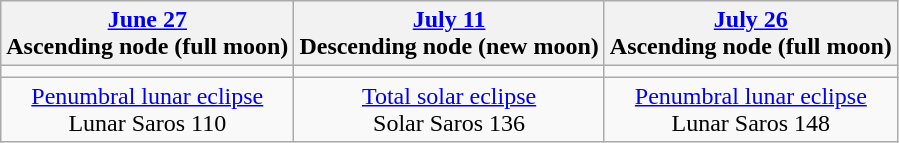<table class="wikitable">
<tr>
<th><a href='#'>June 27</a><br>Ascending node (full moon)<br></th>
<th><a href='#'>July 11</a><br>Descending node (new moon)<br></th>
<th><a href='#'>July 26</a><br>Ascending node (full moon)<br></th>
</tr>
<tr>
<td></td>
<td></td>
<td></td>
</tr>
<tr align=center>
<td><a href='#'>Penumbral lunar eclipse</a><br>Lunar Saros 110</td>
<td><a href='#'>Total solar eclipse</a><br>Solar Saros 136</td>
<td><a href='#'>Penumbral lunar eclipse</a><br>Lunar Saros 148</td>
</tr>
</table>
